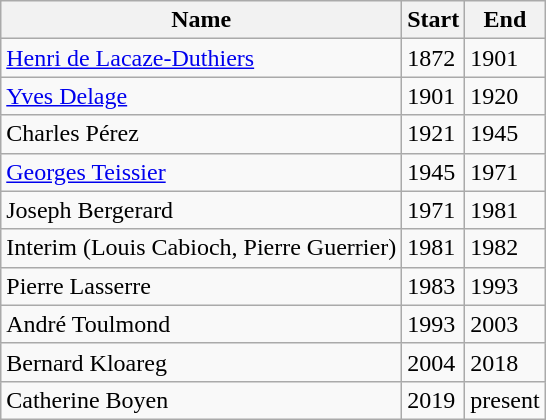<table align=center class="wikitable">
<tr>
<th>Name</th>
<th>Start</th>
<th>End</th>
</tr>
<tr --->
<td><a href='#'>Henri de Lacaze-Duthiers</a></td>
<td>1872</td>
<td>1901</td>
</tr>
<tr --->
<td><a href='#'>Yves Delage</a></td>
<td>1901</td>
<td>1920</td>
</tr>
<tr --->
<td>Charles Pérez</td>
<td>1921</td>
<td>1945</td>
</tr>
<tr --->
<td><a href='#'>Georges Teissier</a></td>
<td>1945</td>
<td>1971</td>
</tr>
<tr --->
<td>Joseph Bergerard</td>
<td>1971</td>
<td>1981</td>
</tr>
<tr --->
<td>Interim (Louis Cabioch, Pierre Guerrier)</td>
<td>1981</td>
<td>1982</td>
</tr>
<tr --->
<td>Pierre Lasserre</td>
<td>1983</td>
<td>1993</td>
</tr>
<tr --->
<td>André Toulmond</td>
<td>1993</td>
<td>2003</td>
</tr>
<tr --->
<td>Bernard Kloareg</td>
<td>2004</td>
<td>2018</td>
</tr>
<tr --->
<td>Catherine Boyen</td>
<td>2019</td>
<td>present</td>
</tr>
</table>
